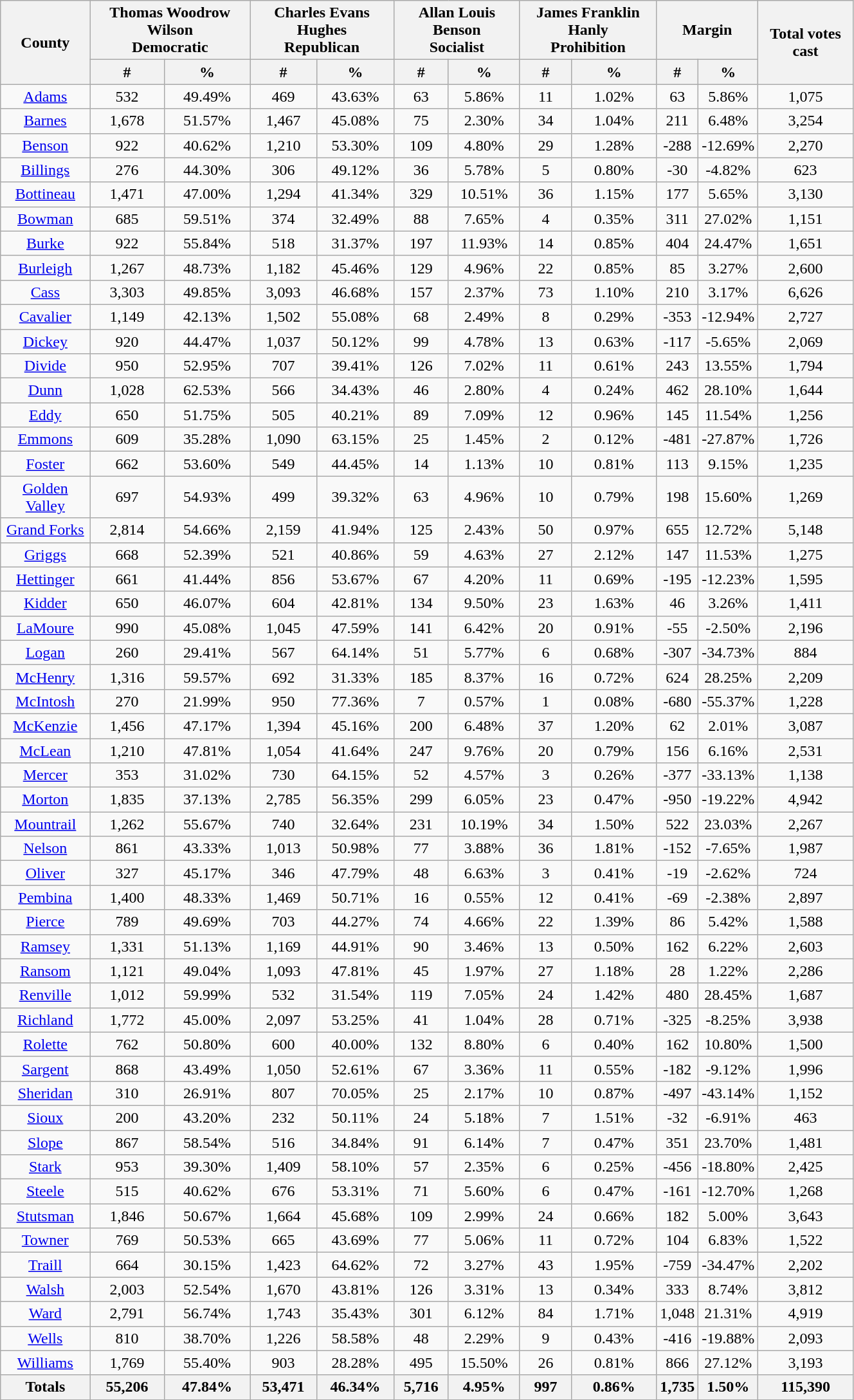<table width="70%" class="wikitable sortable">
<tr>
<th rowspan="2">County</th>
<th colspan="2">Thomas Woodrow Wilson<br>Democratic</th>
<th colspan="2">Charles Evans Hughes<br>Republican</th>
<th colspan="2">Allan Louis Benson<br>Socialist</th>
<th colspan="2">James Franklin Hanly<br>Prohibition</th>
<th colspan="2">Margin</th>
<th rowspan="2">Total votes cast</th>
</tr>
<tr bgcolor="lightgrey">
<th data-sort-type="number">#</th>
<th data-sort-type="number">%</th>
<th data-sort-type="number">#</th>
<th data-sort-type="number">%</th>
<th data-sort-type="number">#</th>
<th data-sort-type="number">%</th>
<th data-sort-type="number">#</th>
<th data-sort-type="number">%</th>
<th data-sort-type="number">#</th>
<th data-sort-type="number">%</th>
</tr>
<tr style="text-align:center;">
<td><a href='#'>Adams</a></td>
<td>532</td>
<td>49.49%</td>
<td>469</td>
<td>43.63%</td>
<td>63</td>
<td>5.86%</td>
<td>11</td>
<td>1.02%</td>
<td>63</td>
<td>5.86%</td>
<td>1,075</td>
</tr>
<tr style="text-align:center;">
<td><a href='#'>Barnes</a></td>
<td>1,678</td>
<td>51.57%</td>
<td>1,467</td>
<td>45.08%</td>
<td>75</td>
<td>2.30%</td>
<td>34</td>
<td>1.04%</td>
<td>211</td>
<td>6.48%</td>
<td>3,254</td>
</tr>
<tr style="text-align:center;">
<td><a href='#'>Benson</a></td>
<td>922</td>
<td>40.62%</td>
<td>1,210</td>
<td>53.30%</td>
<td>109</td>
<td>4.80%</td>
<td>29</td>
<td>1.28%</td>
<td>-288</td>
<td>-12.69%</td>
<td>2,270</td>
</tr>
<tr style="text-align:center;">
<td><a href='#'>Billings</a></td>
<td>276</td>
<td>44.30%</td>
<td>306</td>
<td>49.12%</td>
<td>36</td>
<td>5.78%</td>
<td>5</td>
<td>0.80%</td>
<td>-30</td>
<td>-4.82%</td>
<td>623</td>
</tr>
<tr style="text-align:center;">
<td><a href='#'>Bottineau</a></td>
<td>1,471</td>
<td>47.00%</td>
<td>1,294</td>
<td>41.34%</td>
<td>329</td>
<td>10.51%</td>
<td>36</td>
<td>1.15%</td>
<td>177</td>
<td>5.65%</td>
<td>3,130</td>
</tr>
<tr style="text-align:center;">
<td><a href='#'>Bowman</a></td>
<td>685</td>
<td>59.51%</td>
<td>374</td>
<td>32.49%</td>
<td>88</td>
<td>7.65%</td>
<td>4</td>
<td>0.35%</td>
<td>311</td>
<td>27.02%</td>
<td>1,151</td>
</tr>
<tr style="text-align:center;">
<td><a href='#'>Burke</a></td>
<td>922</td>
<td>55.84%</td>
<td>518</td>
<td>31.37%</td>
<td>197</td>
<td>11.93%</td>
<td>14</td>
<td>0.85%</td>
<td>404</td>
<td>24.47%</td>
<td>1,651</td>
</tr>
<tr style="text-align:center;">
<td><a href='#'>Burleigh</a></td>
<td>1,267</td>
<td>48.73%</td>
<td>1,182</td>
<td>45.46%</td>
<td>129</td>
<td>4.96%</td>
<td>22</td>
<td>0.85%</td>
<td>85</td>
<td>3.27%</td>
<td>2,600</td>
</tr>
<tr style="text-align:center;">
<td><a href='#'>Cass</a></td>
<td>3,303</td>
<td>49.85%</td>
<td>3,093</td>
<td>46.68%</td>
<td>157</td>
<td>2.37%</td>
<td>73</td>
<td>1.10%</td>
<td>210</td>
<td>3.17%</td>
<td>6,626</td>
</tr>
<tr style="text-align:center;">
<td><a href='#'>Cavalier</a></td>
<td>1,149</td>
<td>42.13%</td>
<td>1,502</td>
<td>55.08%</td>
<td>68</td>
<td>2.49%</td>
<td>8</td>
<td>0.29%</td>
<td>-353</td>
<td>-12.94%</td>
<td>2,727</td>
</tr>
<tr style="text-align:center;">
<td><a href='#'>Dickey</a></td>
<td>920</td>
<td>44.47%</td>
<td>1,037</td>
<td>50.12%</td>
<td>99</td>
<td>4.78%</td>
<td>13</td>
<td>0.63%</td>
<td>-117</td>
<td>-5.65%</td>
<td>2,069</td>
</tr>
<tr style="text-align:center;">
<td><a href='#'>Divide</a></td>
<td>950</td>
<td>52.95%</td>
<td>707</td>
<td>39.41%</td>
<td>126</td>
<td>7.02%</td>
<td>11</td>
<td>0.61%</td>
<td>243</td>
<td>13.55%</td>
<td>1,794</td>
</tr>
<tr style="text-align:center;">
<td><a href='#'>Dunn</a></td>
<td>1,028</td>
<td>62.53%</td>
<td>566</td>
<td>34.43%</td>
<td>46</td>
<td>2.80%</td>
<td>4</td>
<td>0.24%</td>
<td>462</td>
<td>28.10%</td>
<td>1,644</td>
</tr>
<tr style="text-align:center;">
<td><a href='#'>Eddy</a></td>
<td>650</td>
<td>51.75%</td>
<td>505</td>
<td>40.21%</td>
<td>89</td>
<td>7.09%</td>
<td>12</td>
<td>0.96%</td>
<td>145</td>
<td>11.54%</td>
<td>1,256</td>
</tr>
<tr style="text-align:center;">
<td><a href='#'>Emmons</a></td>
<td>609</td>
<td>35.28%</td>
<td>1,090</td>
<td>63.15%</td>
<td>25</td>
<td>1.45%</td>
<td>2</td>
<td>0.12%</td>
<td>-481</td>
<td>-27.87%</td>
<td>1,726</td>
</tr>
<tr style="text-align:center;">
<td><a href='#'>Foster</a></td>
<td>662</td>
<td>53.60%</td>
<td>549</td>
<td>44.45%</td>
<td>14</td>
<td>1.13%</td>
<td>10</td>
<td>0.81%</td>
<td>113</td>
<td>9.15%</td>
<td>1,235</td>
</tr>
<tr style="text-align:center;">
<td><a href='#'>Golden Valley</a></td>
<td>697</td>
<td>54.93%</td>
<td>499</td>
<td>39.32%</td>
<td>63</td>
<td>4.96%</td>
<td>10</td>
<td>0.79%</td>
<td>198</td>
<td>15.60%</td>
<td>1,269</td>
</tr>
<tr style="text-align:center;">
<td><a href='#'>Grand Forks</a></td>
<td>2,814</td>
<td>54.66%</td>
<td>2,159</td>
<td>41.94%</td>
<td>125</td>
<td>2.43%</td>
<td>50</td>
<td>0.97%</td>
<td>655</td>
<td>12.72%</td>
<td>5,148</td>
</tr>
<tr style="text-align:center;">
<td><a href='#'>Griggs</a></td>
<td>668</td>
<td>52.39%</td>
<td>521</td>
<td>40.86%</td>
<td>59</td>
<td>4.63%</td>
<td>27</td>
<td>2.12%</td>
<td>147</td>
<td>11.53%</td>
<td>1,275</td>
</tr>
<tr style="text-align:center;">
<td><a href='#'>Hettinger</a></td>
<td>661</td>
<td>41.44%</td>
<td>856</td>
<td>53.67%</td>
<td>67</td>
<td>4.20%</td>
<td>11</td>
<td>0.69%</td>
<td>-195</td>
<td>-12.23%</td>
<td>1,595</td>
</tr>
<tr style="text-align:center;">
<td><a href='#'>Kidder</a></td>
<td>650</td>
<td>46.07%</td>
<td>604</td>
<td>42.81%</td>
<td>134</td>
<td>9.50%</td>
<td>23</td>
<td>1.63%</td>
<td>46</td>
<td>3.26%</td>
<td>1,411</td>
</tr>
<tr style="text-align:center;">
<td><a href='#'>LaMoure</a></td>
<td>990</td>
<td>45.08%</td>
<td>1,045</td>
<td>47.59%</td>
<td>141</td>
<td>6.42%</td>
<td>20</td>
<td>0.91%</td>
<td>-55</td>
<td>-2.50%</td>
<td>2,196</td>
</tr>
<tr style="text-align:center;">
<td><a href='#'>Logan</a></td>
<td>260</td>
<td>29.41%</td>
<td>567</td>
<td>64.14%</td>
<td>51</td>
<td>5.77%</td>
<td>6</td>
<td>0.68%</td>
<td>-307</td>
<td>-34.73%</td>
<td>884</td>
</tr>
<tr style="text-align:center;">
<td><a href='#'>McHenry</a></td>
<td>1,316</td>
<td>59.57%</td>
<td>692</td>
<td>31.33%</td>
<td>185</td>
<td>8.37%</td>
<td>16</td>
<td>0.72%</td>
<td>624</td>
<td>28.25%</td>
<td>2,209</td>
</tr>
<tr style="text-align:center;">
<td><a href='#'>McIntosh</a></td>
<td>270</td>
<td>21.99%</td>
<td>950</td>
<td>77.36%</td>
<td>7</td>
<td>0.57%</td>
<td>1</td>
<td>0.08%</td>
<td>-680</td>
<td>-55.37%</td>
<td>1,228</td>
</tr>
<tr style="text-align:center;">
<td><a href='#'>McKenzie</a></td>
<td>1,456</td>
<td>47.17%</td>
<td>1,394</td>
<td>45.16%</td>
<td>200</td>
<td>6.48%</td>
<td>37</td>
<td>1.20%</td>
<td>62</td>
<td>2.01%</td>
<td>3,087</td>
</tr>
<tr style="text-align:center;">
<td><a href='#'>McLean</a></td>
<td>1,210</td>
<td>47.81%</td>
<td>1,054</td>
<td>41.64%</td>
<td>247</td>
<td>9.76%</td>
<td>20</td>
<td>0.79%</td>
<td>156</td>
<td>6.16%</td>
<td>2,531</td>
</tr>
<tr style="text-align:center;">
<td><a href='#'>Mercer</a></td>
<td>353</td>
<td>31.02%</td>
<td>730</td>
<td>64.15%</td>
<td>52</td>
<td>4.57%</td>
<td>3</td>
<td>0.26%</td>
<td>-377</td>
<td>-33.13%</td>
<td>1,138</td>
</tr>
<tr style="text-align:center;">
<td><a href='#'>Morton</a></td>
<td>1,835</td>
<td>37.13%</td>
<td>2,785</td>
<td>56.35%</td>
<td>299</td>
<td>6.05%</td>
<td>23</td>
<td>0.47%</td>
<td>-950</td>
<td>-19.22%</td>
<td>4,942</td>
</tr>
<tr style="text-align:center;">
<td><a href='#'>Mountrail</a></td>
<td>1,262</td>
<td>55.67%</td>
<td>740</td>
<td>32.64%</td>
<td>231</td>
<td>10.19%</td>
<td>34</td>
<td>1.50%</td>
<td>522</td>
<td>23.03%</td>
<td>2,267</td>
</tr>
<tr style="text-align:center;">
<td><a href='#'>Nelson</a></td>
<td>861</td>
<td>43.33%</td>
<td>1,013</td>
<td>50.98%</td>
<td>77</td>
<td>3.88%</td>
<td>36</td>
<td>1.81%</td>
<td>-152</td>
<td>-7.65%</td>
<td>1,987</td>
</tr>
<tr style="text-align:center;">
<td><a href='#'>Oliver</a></td>
<td>327</td>
<td>45.17%</td>
<td>346</td>
<td>47.79%</td>
<td>48</td>
<td>6.63%</td>
<td>3</td>
<td>0.41%</td>
<td>-19</td>
<td>-2.62%</td>
<td>724</td>
</tr>
<tr style="text-align:center;">
<td><a href='#'>Pembina</a></td>
<td>1,400</td>
<td>48.33%</td>
<td>1,469</td>
<td>50.71%</td>
<td>16</td>
<td>0.55%</td>
<td>12</td>
<td>0.41%</td>
<td>-69</td>
<td>-2.38%</td>
<td>2,897</td>
</tr>
<tr style="text-align:center;">
<td><a href='#'>Pierce</a></td>
<td>789</td>
<td>49.69%</td>
<td>703</td>
<td>44.27%</td>
<td>74</td>
<td>4.66%</td>
<td>22</td>
<td>1.39%</td>
<td>86</td>
<td>5.42%</td>
<td>1,588</td>
</tr>
<tr style="text-align:center;">
<td><a href='#'>Ramsey</a></td>
<td>1,331</td>
<td>51.13%</td>
<td>1,169</td>
<td>44.91%</td>
<td>90</td>
<td>3.46%</td>
<td>13</td>
<td>0.50%</td>
<td>162</td>
<td>6.22%</td>
<td>2,603</td>
</tr>
<tr style="text-align:center;">
<td><a href='#'>Ransom</a></td>
<td>1,121</td>
<td>49.04%</td>
<td>1,093</td>
<td>47.81%</td>
<td>45</td>
<td>1.97%</td>
<td>27</td>
<td>1.18%</td>
<td>28</td>
<td>1.22%</td>
<td>2,286</td>
</tr>
<tr style="text-align:center;">
<td><a href='#'>Renville</a></td>
<td>1,012</td>
<td>59.99%</td>
<td>532</td>
<td>31.54%</td>
<td>119</td>
<td>7.05%</td>
<td>24</td>
<td>1.42%</td>
<td>480</td>
<td>28.45%</td>
<td>1,687</td>
</tr>
<tr style="text-align:center;">
<td><a href='#'>Richland</a></td>
<td>1,772</td>
<td>45.00%</td>
<td>2,097</td>
<td>53.25%</td>
<td>41</td>
<td>1.04%</td>
<td>28</td>
<td>0.71%</td>
<td>-325</td>
<td>-8.25%</td>
<td>3,938</td>
</tr>
<tr style="text-align:center;">
<td><a href='#'>Rolette</a></td>
<td>762</td>
<td>50.80%</td>
<td>600</td>
<td>40.00%</td>
<td>132</td>
<td>8.80%</td>
<td>6</td>
<td>0.40%</td>
<td>162</td>
<td>10.80%</td>
<td>1,500</td>
</tr>
<tr style="text-align:center;">
<td><a href='#'>Sargent</a></td>
<td>868</td>
<td>43.49%</td>
<td>1,050</td>
<td>52.61%</td>
<td>67</td>
<td>3.36%</td>
<td>11</td>
<td>0.55%</td>
<td>-182</td>
<td>-9.12%</td>
<td>1,996</td>
</tr>
<tr style="text-align:center;">
<td><a href='#'>Sheridan</a></td>
<td>310</td>
<td>26.91%</td>
<td>807</td>
<td>70.05%</td>
<td>25</td>
<td>2.17%</td>
<td>10</td>
<td>0.87%</td>
<td>-497</td>
<td>-43.14%</td>
<td>1,152</td>
</tr>
<tr style="text-align:center;">
<td><a href='#'>Sioux</a></td>
<td>200</td>
<td>43.20%</td>
<td>232</td>
<td>50.11%</td>
<td>24</td>
<td>5.18%</td>
<td>7</td>
<td>1.51%</td>
<td>-32</td>
<td>-6.91%</td>
<td>463</td>
</tr>
<tr style="text-align:center;">
<td><a href='#'>Slope</a></td>
<td>867</td>
<td>58.54%</td>
<td>516</td>
<td>34.84%</td>
<td>91</td>
<td>6.14%</td>
<td>7</td>
<td>0.47%</td>
<td>351</td>
<td>23.70%</td>
<td>1,481</td>
</tr>
<tr style="text-align:center;">
<td><a href='#'>Stark</a></td>
<td>953</td>
<td>39.30%</td>
<td>1,409</td>
<td>58.10%</td>
<td>57</td>
<td>2.35%</td>
<td>6</td>
<td>0.25%</td>
<td>-456</td>
<td>-18.80%</td>
<td>2,425</td>
</tr>
<tr style="text-align:center;">
<td><a href='#'>Steele</a></td>
<td>515</td>
<td>40.62%</td>
<td>676</td>
<td>53.31%</td>
<td>71</td>
<td>5.60%</td>
<td>6</td>
<td>0.47%</td>
<td>-161</td>
<td>-12.70%</td>
<td>1,268</td>
</tr>
<tr style="text-align:center;">
<td><a href='#'>Stutsman</a></td>
<td>1,846</td>
<td>50.67%</td>
<td>1,664</td>
<td>45.68%</td>
<td>109</td>
<td>2.99%</td>
<td>24</td>
<td>0.66%</td>
<td>182</td>
<td>5.00%</td>
<td>3,643</td>
</tr>
<tr style="text-align:center;">
<td><a href='#'>Towner</a></td>
<td>769</td>
<td>50.53%</td>
<td>665</td>
<td>43.69%</td>
<td>77</td>
<td>5.06%</td>
<td>11</td>
<td>0.72%</td>
<td>104</td>
<td>6.83%</td>
<td>1,522</td>
</tr>
<tr style="text-align:center;">
<td><a href='#'>Traill</a></td>
<td>664</td>
<td>30.15%</td>
<td>1,423</td>
<td>64.62%</td>
<td>72</td>
<td>3.27%</td>
<td>43</td>
<td>1.95%</td>
<td>-759</td>
<td>-34.47%</td>
<td>2,202</td>
</tr>
<tr style="text-align:center;">
<td><a href='#'>Walsh</a></td>
<td>2,003</td>
<td>52.54%</td>
<td>1,670</td>
<td>43.81%</td>
<td>126</td>
<td>3.31%</td>
<td>13</td>
<td>0.34%</td>
<td>333</td>
<td>8.74%</td>
<td>3,812</td>
</tr>
<tr style="text-align:center;">
<td><a href='#'>Ward</a></td>
<td>2,791</td>
<td>56.74%</td>
<td>1,743</td>
<td>35.43%</td>
<td>301</td>
<td>6.12%</td>
<td>84</td>
<td>1.71%</td>
<td>1,048</td>
<td>21.31%</td>
<td>4,919</td>
</tr>
<tr style="text-align:center;">
<td><a href='#'>Wells</a></td>
<td>810</td>
<td>38.70%</td>
<td>1,226</td>
<td>58.58%</td>
<td>48</td>
<td>2.29%</td>
<td>9</td>
<td>0.43%</td>
<td>-416</td>
<td>-19.88%</td>
<td>2,093</td>
</tr>
<tr style="text-align:center;">
<td><a href='#'>Williams</a></td>
<td>1,769</td>
<td>55.40%</td>
<td>903</td>
<td>28.28%</td>
<td>495</td>
<td>15.50%</td>
<td>26</td>
<td>0.81%</td>
<td>866</td>
<td>27.12%</td>
<td>3,193</td>
</tr>
<tr style="text-align:center;">
<th>Totals</th>
<th>55,206</th>
<th>47.84%</th>
<th>53,471</th>
<th>46.34%</th>
<th>5,716</th>
<th>4.95%</th>
<th>997</th>
<th>0.86%</th>
<th>1,735</th>
<th>1.50%</th>
<th>115,390</th>
</tr>
</table>
